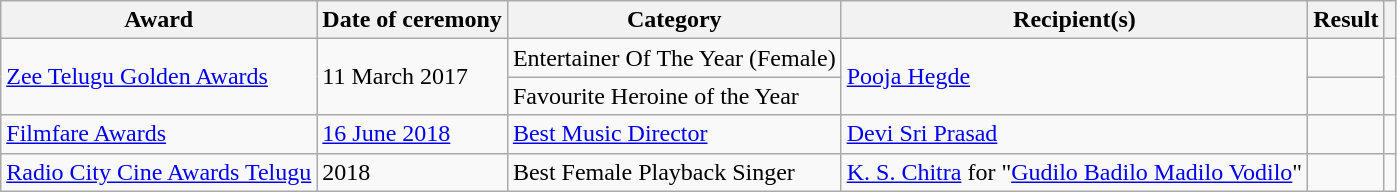<table class="wikitable plainrowheaders sortable">
<tr>
<th scope="col">Award</th>
<th scope="col">Date of ceremony</th>
<th scope="col">Category</th>
<th scope="col">Recipient(s)</th>
<th scope="col">Result</th>
<th scope="col" class="unsortable"></th>
</tr>
<tr>
<td scope="row" rowspan="2"><a href='#'>Zee Telugu Golden Awards</a></td>
<td rowspan="2">11 March 2017</td>
<td>Entertainer Of The Year (Female)</td>
<td rowspan="2"><a href='#'>Pooja Hegde</a></td>
<td></td>
<td style="text-align:center;" rowspan="2"></td>
</tr>
<tr>
<td>Favourite Heroine of the Year</td>
<td></td>
</tr>
<tr>
<td scope="row"><a href='#'>Filmfare Awards</a></td>
<td><a href='#'>16 June 2018</a></td>
<td><a href='#'>Best Music Director</a></td>
<td><a href='#'>Devi Sri Prasad</a></td>
<td></td>
<td style="text-align:center;"></td>
</tr>
<tr>
<td scope="row"><a href='#'>Radio City Cine Awards Telugu</a></td>
<td>2018</td>
<td>Best Female Playback Singer</td>
<td><a href='#'>K. S. Chitra</a> for "<a href='#'>Gudilo Badilo Madilo Vodilo</a>"</td>
<td></td>
<td></td>
</tr>
</table>
